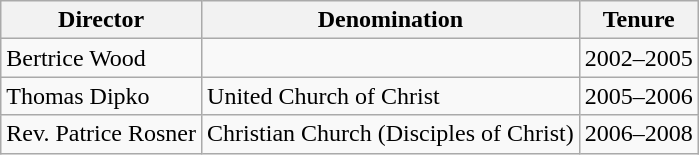<table class="wikitable">
<tr>
<th>Director</th>
<th>Denomination</th>
<th>Tenure</th>
</tr>
<tr>
<td>Bertrice Wood</td>
<td></td>
<td>2002–2005</td>
</tr>
<tr>
<td>Thomas Dipko</td>
<td>United Church of Christ</td>
<td>2005–2006</td>
</tr>
<tr>
<td>Rev. Patrice Rosner</td>
<td>Christian Church (Disciples of Christ)</td>
<td>2006–2008</td>
</tr>
</table>
